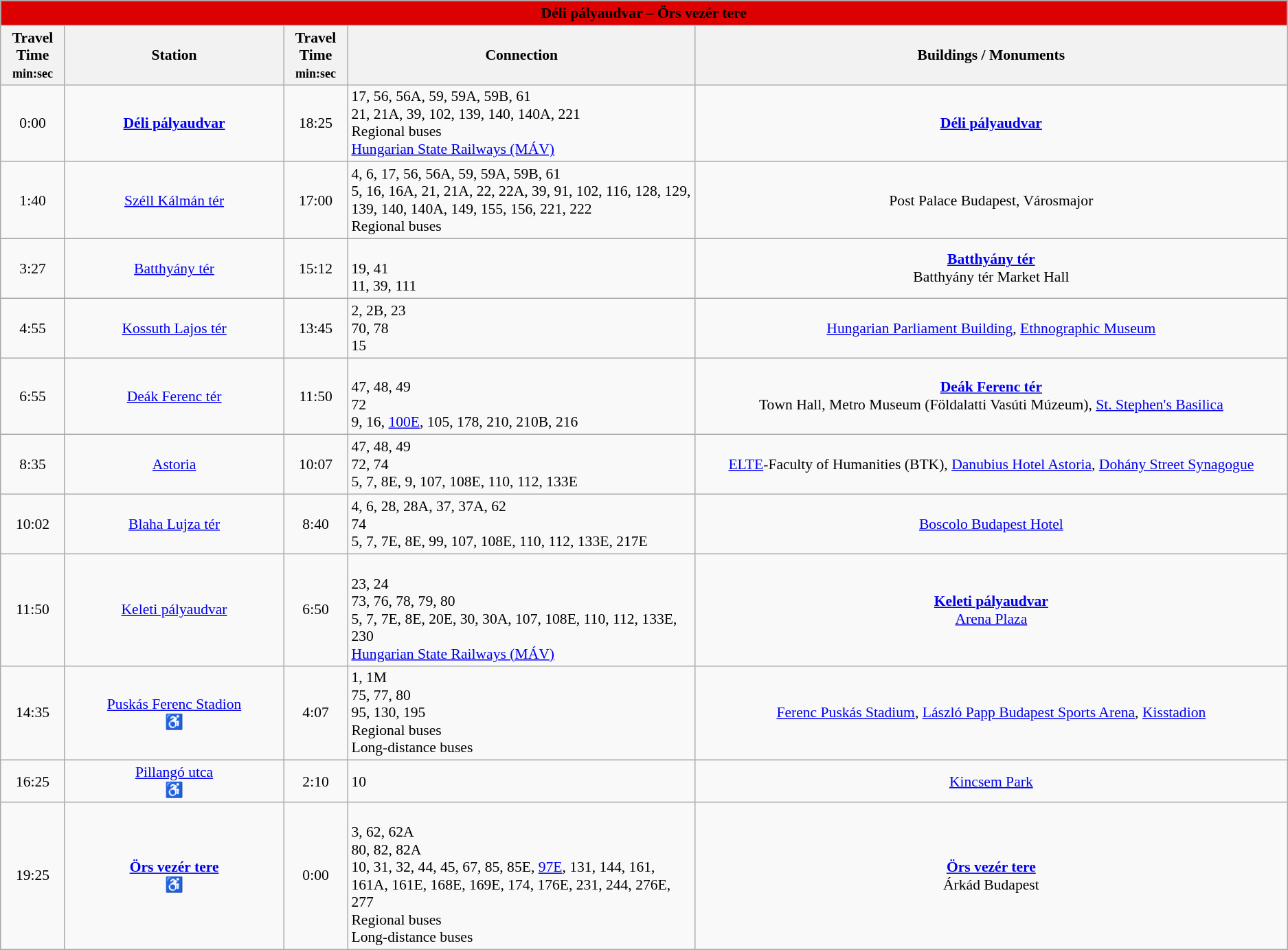<table class=wikitable style="font-size: 90%; text-align:center">
<tr>
<td colspan="5" style="background-color:#DD0000;text-align:center;font-weight:bold"><span>  Déli pályaudvar – Örs vezér tere</span></td>
</tr>
<tr>
<th width="5%">Travel Time<br><small>min:sec</small></th>
<th width="17%">Station</th>
<th width="5%">Travel Time<br><small>min:sec</small></th>
<th width="27%">Connection</th>
<th>Buildings / Monuments</th>
</tr>
<tr>
<td>0:00</td>
<td><strong><a href='#'>Déli pályaudvar</a></strong></td>
<td>18:25</td>
<td align=left> 17, 56, 56A, 59, 59A, 59B, 61<br> 21, 21A, 39, 102, 139, 140, 140A, 221<br> Regional buses<br> <a href='#'>Hungarian State Railways (MÁV)</a></td>
<td><strong><a href='#'>Déli pályaudvar</a></strong></td>
</tr>
<tr>
<td>1:40</td>
<td><a href='#'>Széll Kálmán tér</a></td>
<td>17:00</td>
<td align=left> 4, 6, 17, 56, 56A, 59, 59A, 59B, 61<br> 5, 16, 16A, 21, 21A, 22, 22A, 39, 91, 102, 116, 128, 129, 139, 140, 140A, 149, 155, 156, 221, 222<br> Regional buses</td>
<td>Post Palace Budapest, Városmajor</td>
</tr>
<tr>
<td>3:27</td>
<td><a href='#'>Batthyány tér</a></td>
<td>15:12</td>
<td align=left><br> 19, 41<br> 11, 39, 111</td>
<td> <strong><a href='#'>Batthyány tér</a></strong><br>Batthyány tér Market Hall</td>
</tr>
<tr>
<td>4:55</td>
<td><a href='#'>Kossuth Lajos tér</a></td>
<td>13:45</td>
<td align=left> 2, 2B, 23<br> 70, 78 <br> 15</td>
<td><a href='#'>Hungarian Parliament Building</a>, <a href='#'>Ethnographic Museum</a></td>
</tr>
<tr>
<td>6:55</td>
<td><a href='#'>Deák Ferenc tér</a></td>
<td>11:50</td>
<td align=left> <br> 47, 48, 49<br> 72 <br> 9, 16, <a href='#'>100E</a>, 105, 178, 210, 210B, 216</td>
<td> <strong><a href='#'>Deák Ferenc tér</a></strong><br>Town Hall, Metro Museum (Földalatti Vasúti Múzeum), <a href='#'>St. Stephen's Basilica</a></td>
</tr>
<tr>
<td>8:35</td>
<td><a href='#'>Astoria</a></td>
<td>10:07</td>
<td align=left> 47, 48, 49<br> 72, 74<br> 5, 7, 8E, 9, 107, 108E, 110, 112, 133E</td>
<td><a href='#'>ELTE</a>-Faculty of Humanities (BTK), <a href='#'>Danubius Hotel Astoria</a>, <a href='#'>Dohány Street Synagogue</a></td>
</tr>
<tr>
<td>10:02</td>
<td><a href='#'>Blaha Lujza tér</a></td>
<td>8:40</td>
<td align=left> 4, 6, 28, 28A, 37, 37A, 62<br> 74<br> 5, 7, 7E, 8E, 99, 107, 108E, 110, 112, 133E, 217E</td>
<td><a href='#'>Boscolo Budapest Hotel</a></td>
</tr>
<tr>
<td>11:50</td>
<td><a href='#'>Keleti pályaudvar</a></td>
<td>6:50</td>
<td align=left><br> 23, 24<br> 73, 76, 78, 79, 80<br> 5, 7, 7E, 8E, 20E, 30, 30A, 107, 108E, 110, 112, 133E, 230<br> <a href='#'>Hungarian State Railways (MÁV)</a></td>
<td><strong><a href='#'>Keleti pályaudvar</a></strong><br><a href='#'>Arena Plaza</a></td>
</tr>
<tr>
<td>14:35</td>
<td><a href='#'>Puskás Ferenc Stadion</a> <br><span>♿</span></td>
<td>4:07</td>
<td align=left> 1, 1M<br> 75, 77, 80<br> 95, 130, 195<br> Regional buses<br> Long-distance buses</td>
<td><a href='#'>Ferenc Puskás Stadium</a>, <a href='#'>László Papp Budapest Sports Arena</a>, <a href='#'>Kisstadion</a></td>
</tr>
<tr>
<td>16:25</td>
<td><a href='#'>Pillangó utca</a> <br><span>♿</span></td>
<td>2:10</td>
<td align=left> 10</td>
<td><a href='#'>Kincsem Park</a></td>
</tr>
<tr>
<td>19:25</td>
<td><strong><a href='#'>Örs vezér tere</a></strong> <br><span>♿</span></td>
<td>0:00</td>
<td align=left> <br> 3, 62, 62A <br> 80, 82, 82A<br> 10, 31, 32, 44, 45, 67, 85, 85E, <a href='#'>97E</a>, 131, 144, 161, 161A, 161E, 168E, 169E, 174, 176E, 231, 244, 276E, 277<br> Regional buses<br> Long-distance buses</td>
<td> <strong><a href='#'>Örs vezér tere</a></strong><br>Árkád Budapest</td>
</tr>
</table>
